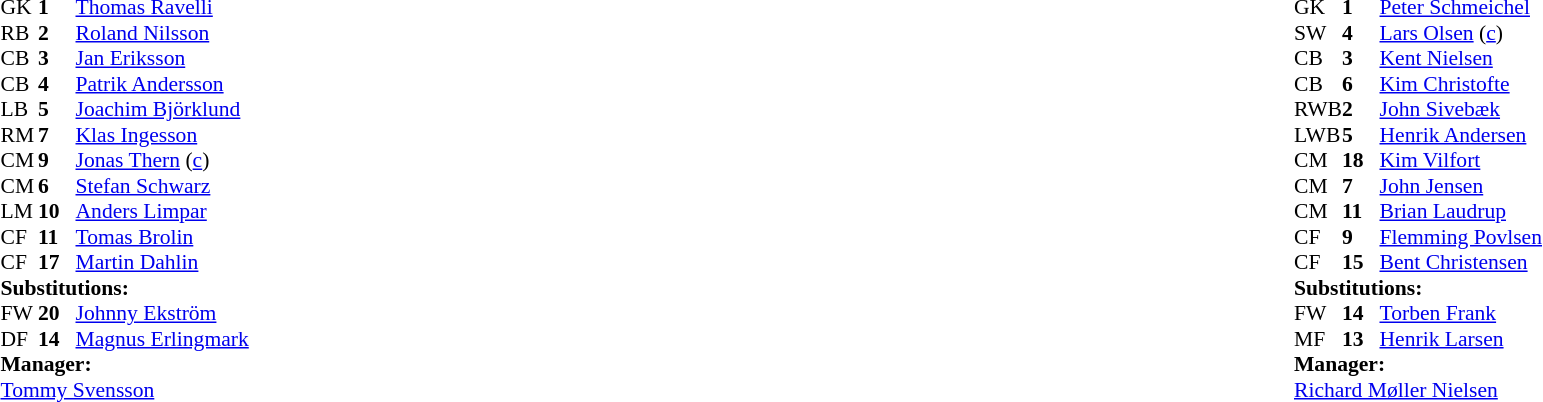<table style="width:100%;">
<tr>
<td style="vertical-align:top; width:40%;"><br><table style="font-size:90%" cellspacing="0" cellpadding="0">
<tr>
<th width="25"></th>
<th width="25"></th>
</tr>
<tr>
<td>GK</td>
<td><strong>1</strong></td>
<td><a href='#'>Thomas Ravelli</a></td>
</tr>
<tr>
<td>RB</td>
<td><strong>2</strong></td>
<td><a href='#'>Roland Nilsson</a></td>
</tr>
<tr>
<td>CB</td>
<td><strong>3</strong></td>
<td><a href='#'>Jan Eriksson</a></td>
</tr>
<tr>
<td>CB</td>
<td><strong>4</strong></td>
<td><a href='#'>Patrik Andersson</a></td>
<td></td>
</tr>
<tr>
<td>LB</td>
<td><strong>5</strong></td>
<td><a href='#'>Joachim Björklund</a></td>
</tr>
<tr>
<td>RM</td>
<td><strong>7</strong></td>
<td><a href='#'>Klas Ingesson</a></td>
</tr>
<tr>
<td>CM</td>
<td><strong>9</strong></td>
<td><a href='#'>Jonas Thern</a> (<a href='#'>c</a>)</td>
</tr>
<tr>
<td>CM</td>
<td><strong>6</strong></td>
<td><a href='#'>Stefan Schwarz</a></td>
</tr>
<tr>
<td>LM</td>
<td><strong>10</strong></td>
<td><a href='#'>Anders Limpar</a></td>
<td></td>
<td></td>
</tr>
<tr>
<td>CF</td>
<td><strong>11</strong></td>
<td><a href='#'>Tomas Brolin</a></td>
</tr>
<tr>
<td>CF</td>
<td><strong>17</strong></td>
<td><a href='#'>Martin Dahlin</a></td>
<td></td>
<td></td>
</tr>
<tr>
<td colspan=3><strong>Substitutions:</strong></td>
</tr>
<tr>
<td>FW</td>
<td><strong>20</strong></td>
<td><a href='#'>Johnny Ekström</a></td>
<td></td>
<td></td>
</tr>
<tr>
<td>DF</td>
<td><strong>14</strong></td>
<td><a href='#'>Magnus Erlingmark</a></td>
<td></td>
<td></td>
</tr>
<tr>
<td colspan=3><strong>Manager:</strong></td>
</tr>
<tr>
<td colspan=3><a href='#'>Tommy Svensson</a></td>
</tr>
</table>
</td>
<td valign="top"></td>
<td style="vertical-align:top; width:50%;"><br><table style="font-size:90%; margin:auto;" cellspacing="0" cellpadding="0">
<tr>
<th width=25></th>
<th width=25></th>
</tr>
<tr>
<td>GK</td>
<td><strong>1</strong></td>
<td><a href='#'>Peter Schmeichel</a></td>
</tr>
<tr>
<td>SW</td>
<td><strong>4</strong></td>
<td><a href='#'>Lars Olsen</a> (<a href='#'>c</a>)</td>
</tr>
<tr>
<td>CB</td>
<td><strong>3</strong></td>
<td><a href='#'>Kent Nielsen</a></td>
</tr>
<tr>
<td>CB</td>
<td><strong>6</strong></td>
<td><a href='#'>Kim Christofte</a></td>
</tr>
<tr>
<td>RWB</td>
<td><strong>2</strong></td>
<td><a href='#'>John Sivebæk</a></td>
</tr>
<tr>
<td>LWB</td>
<td><strong>5</strong></td>
<td><a href='#'>Henrik Andersen</a></td>
<td></td>
</tr>
<tr>
<td>CM</td>
<td><strong>18</strong></td>
<td><a href='#'>Kim Vilfort</a></td>
</tr>
<tr>
<td>CM</td>
<td><strong>7</strong></td>
<td><a href='#'>John Jensen</a></td>
<td></td>
<td></td>
</tr>
<tr>
<td>CM</td>
<td><strong>11</strong></td>
<td><a href='#'>Brian Laudrup</a></td>
</tr>
<tr>
<td>CF</td>
<td><strong>9</strong></td>
<td><a href='#'>Flemming Povlsen</a></td>
</tr>
<tr>
<td>CF</td>
<td><strong>15</strong></td>
<td><a href='#'>Bent Christensen</a></td>
<td></td>
<td></td>
</tr>
<tr>
<td colspan=3><strong>Substitutions:</strong></td>
</tr>
<tr>
<td>FW</td>
<td><strong>14</strong></td>
<td><a href='#'>Torben Frank</a></td>
<td></td>
<td></td>
</tr>
<tr>
<td>MF</td>
<td><strong>13</strong></td>
<td><a href='#'>Henrik Larsen</a></td>
<td></td>
<td></td>
</tr>
<tr>
<td colspan=3><strong>Manager:</strong></td>
</tr>
<tr>
<td colspan=3><a href='#'>Richard Møller Nielsen</a></td>
</tr>
</table>
</td>
</tr>
</table>
